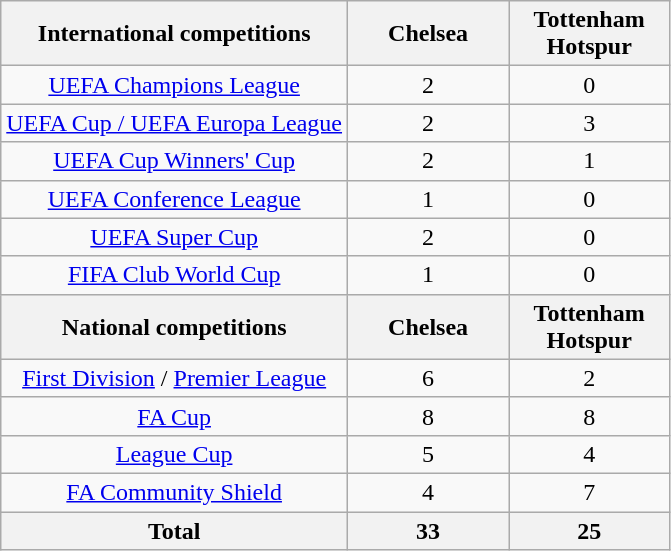<table class="wikitable" style="text-align:center">
<tr>
<th>International competitions</th>
<th style="width:100px;">Chelsea</th>
<th style="width:100px;">Tottenham Hotspur</th>
</tr>
<tr>
<td><a href='#'>UEFA Champions League</a></td>
<td>2</td>
<td>0</td>
</tr>
<tr>
<td><a href='#'>UEFA Cup / UEFA Europa League</a></td>
<td>2</td>
<td>3</td>
</tr>
<tr>
<td><a href='#'>UEFA Cup Winners' Cup</a></td>
<td>2</td>
<td>1</td>
</tr>
<tr>
<td><a href='#'>UEFA Conference League</a></td>
<td>1</td>
<td>0</td>
</tr>
<tr>
<td><a href='#'>UEFA Super Cup</a></td>
<td>2</td>
<td>0</td>
</tr>
<tr>
<td><a href='#'>FIFA Club World Cup</a></td>
<td>1</td>
<td>0</td>
</tr>
<tr>
<th>National competitions</th>
<th style="width:100px;">Chelsea</th>
<th style="width:100px;">Tottenham Hotspur</th>
</tr>
<tr>
<td><a href='#'>First Division</a> / <a href='#'>Premier League</a></td>
<td>6</td>
<td>2</td>
</tr>
<tr>
<td><a href='#'>FA Cup</a></td>
<td>8</td>
<td>8</td>
</tr>
<tr>
<td><a href='#'>League Cup</a></td>
<td>5</td>
<td>4</td>
</tr>
<tr>
<td><a href='#'>FA Community Shield</a></td>
<td>4</td>
<td>7</td>
</tr>
<tr>
<th>Total</th>
<th>33</th>
<th>25</th>
</tr>
</table>
